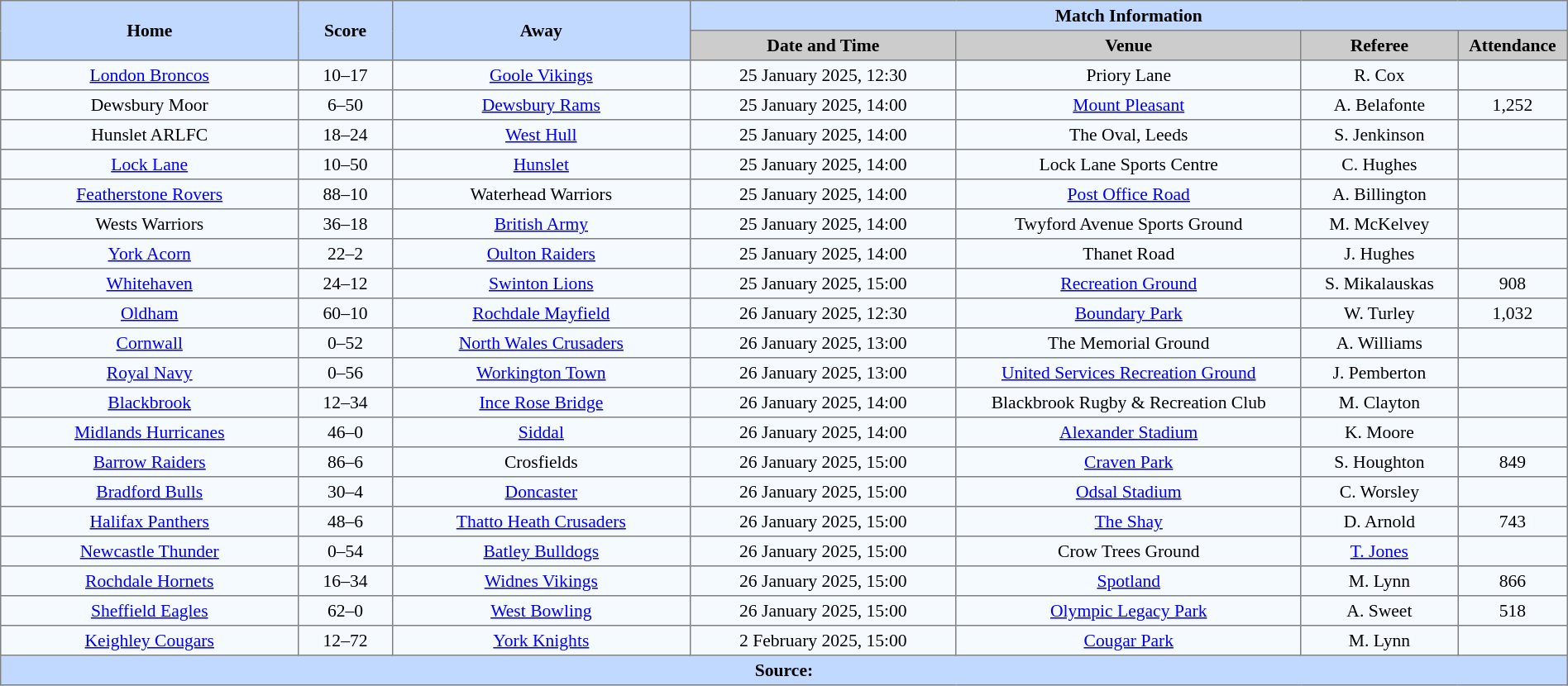<table border=1 style="border-collapse:collapse; font-size:90%; text-align:center"; cellpadding=3 cellspacing=0 width=100%>
<tr bgcolor="#c1d8ff">
<th rowspan=2 width=19%>Home</th>
<th rowspan=2 width=6%>Score</th>
<th rowspan=2 width=19%>Away</th>
<th colspan=4>Match Information</th>
</tr>
<tr bgcolor="#cccccc">
<th width=17%>Date and Time</th>
<th width=22%>Venue</th>
<th width=10%>Referee</th>
<th width=7%>Attendance</th>
</tr>
<tr bgcolor=#f5faff>
<td><a href='#'>London Broncos</a></td>
<td>10–17</td>
<td><a href='#'>Goole Vikings</a></td>
<td>25 January 2025, 12:30</td>
<td>Priory Lane</td>
<td>R. Cox</td>
<td></td>
</tr>
<tr bgcolor=#f5faff>
<td>Dewsbury Moor</td>
<td>6–50</td>
<td><a href='#'>Dewsbury Rams</a></td>
<td>25 January 2025, 14:00</td>
<td><a href='#'>Mount Pleasant</a></td>
<td>A. Belafonte</td>
<td>1,252</td>
</tr>
<tr bgcolor=#f5faff>
<td>Hunslet ARLFC</td>
<td>18–24</td>
<td><a href='#'>West Hull</a></td>
<td>25 January 2025, 14:00</td>
<td>The Oval, Leeds</td>
<td>S. Jenkinson</td>
<td></td>
</tr>
<tr bgcolor=#f5faff>
<td><a href='#'>Lock Lane</a></td>
<td>10–50</td>
<td><a href='#'>Hunslet</a></td>
<td>25 January 2025, 14:00</td>
<td>Lock Lane Sports Centre</td>
<td>C. Hughes</td>
<td></td>
</tr>
<tr bgcolor=#f5faff>
<td><a href='#'>Featherstone Rovers</a></td>
<td>88–10</td>
<td>Waterhead Warriors</td>
<td>25 January 2025, 14:00</td>
<td><a href='#'>Post Office Road</a></td>
<td>A. Billington</td>
<td></td>
</tr>
<tr bgcolor=#f5faff>
<td>Wests Warriors</td>
<td>36–18</td>
<td><a href='#'>British Army</a></td>
<td>25 January 2025, 14:00</td>
<td>Twyford Avenue Sports Ground</td>
<td>M. McKelvey</td>
<td></td>
</tr>
<tr bgcolor=#f5faff>
<td><a href='#'>York Acorn</a></td>
<td>22–2</td>
<td><a href='#'>Oulton Raiders</a></td>
<td>25 January 2025, 14:00</td>
<td>Thanet Road</td>
<td>J. Hughes</td>
<td></td>
</tr>
<tr bgcolor=#f5faff>
<td><a href='#'>Whitehaven</a></td>
<td>24–12</td>
<td><a href='#'>Swinton Lions</a></td>
<td>25 January 2025, 15:00</td>
<td><a href='#'>Recreation Ground</a></td>
<td>S. Mikalauskas</td>
<td>908</td>
</tr>
<tr bgcolor=#f5faff>
<td><a href='#'>Oldham</a></td>
<td>60–10</td>
<td><a href='#'>Rochdale Mayfield</a></td>
<td>26 January 2025, 12:30</td>
<td><a href='#'>Boundary Park</a></td>
<td>W. Turley</td>
<td>1,032</td>
</tr>
<tr bgcolor=#f5faff>
<td><a href='#'>Cornwall</a></td>
<td>0–52</td>
<td><a href='#'>North Wales Crusaders</a></td>
<td>26 January 2025, 13:00</td>
<td>The Memorial Ground</td>
<td>A. Williams</td>
<td></td>
</tr>
<tr bgcolor=#f5faff>
<td><a href='#'>Royal Navy</a></td>
<td>0–56</td>
<td><a href='#'>Workington Town</a></td>
<td>26 January 2025, 13:00</td>
<td><a href='#'>United Services Recreation Ground</a></td>
<td>J. Pemberton</td>
<td></td>
</tr>
<tr bgcolor=#f5faff>
<td><a href='#'>Blackbrook</a></td>
<td>12–34</td>
<td><a href='#'>Ince Rose Bridge</a></td>
<td>26 January 2025, 14:00</td>
<td>Blackbrook Rugby & Recreation Club</td>
<td>M. Clayton</td>
<td></td>
</tr>
<tr bgcolor=#f5faff>
<td><a href='#'>Midlands Hurricanes</a></td>
<td>46–0</td>
<td><a href='#'>Siddal</a></td>
<td>26 January 2025, 14:00</td>
<td><a href='#'>Alexander Stadium</a></td>
<td>K. Moore</td>
<td></td>
</tr>
<tr bgcolor=#f5faff>
<td><a href='#'>Barrow Raiders</a></td>
<td>86–6</td>
<td>Crosfields</td>
<td>26 January 2025, 15:00</td>
<td><a href='#'>Craven Park</a></td>
<td>S. Houghton</td>
<td>849</td>
</tr>
<tr bgcolor=#f5faff>
<td><a href='#'>Bradford Bulls</a></td>
<td>30–4</td>
<td><a href='#'>Doncaster</a></td>
<td>26 January 2025, 15:00</td>
<td><a href='#'>Odsal Stadium</a></td>
<td>C. Worsley</td>
<td></td>
</tr>
<tr bgcolor=#f5faff>
<td><a href='#'>Halifax Panthers</a></td>
<td>48–6</td>
<td><a href='#'>Thatto Heath Crusaders</a></td>
<td>26 January 2025, 15:00</td>
<td><a href='#'>The Shay</a></td>
<td>D. Arnold</td>
<td>743</td>
</tr>
<tr bgcolor=#f5faff>
<td><a href='#'>Newcastle Thunder</a></td>
<td>0–54</td>
<td><a href='#'>Batley Bulldogs</a></td>
<td>26 January 2025, 15:00</td>
<td>Crow Trees Ground</td>
<td><a href='#'>T. Jones</a></td>
<td></td>
</tr>
<tr bgcolor=#f5faff>
<td><a href='#'>Rochdale Hornets</a></td>
<td>16–34</td>
<td><a href='#'>Widnes Vikings</a></td>
<td>26 January 2025, 15:00</td>
<td><a href='#'>Spotland</a></td>
<td>M. Lynn</td>
<td>866</td>
</tr>
<tr bgcolor=#f5faff>
<td><a href='#'>Sheffield Eagles</a></td>
<td>62–0</td>
<td><a href='#'>West Bowling</a></td>
<td>26 January 2025, 15:00</td>
<td><a href='#'>Olympic Legacy Park</a></td>
<td>A. Sweet</td>
<td>518</td>
</tr>
<tr bgcolor=#f5faff>
<td><a href='#'>Keighley Cougars</a></td>
<td>12–72</td>
<td><a href='#'>York Knights</a></td>
<td>2 February 2025, 15:00</td>
<td><a href='#'>Cougar Park</a></td>
<td>M. Lynn</td>
<td></td>
</tr>
<tr style="background:#c1d8ff;">
<th colspan=7>Source:</th>
</tr>
</table>
